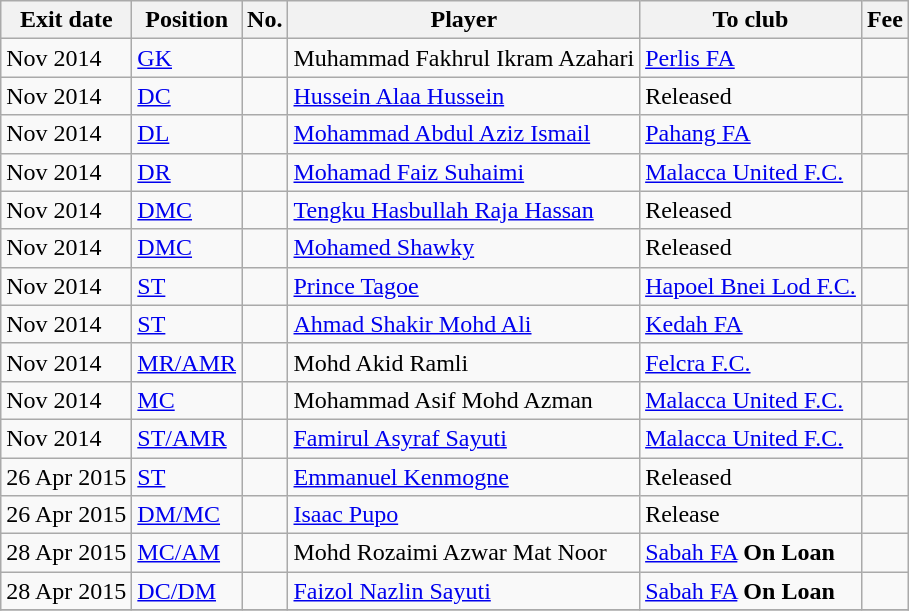<table class="wikitable sortable">
<tr>
<th>Exit date</th>
<th>Position</th>
<th>No.</th>
<th>Player</th>
<th>To club</th>
<th>Fee</th>
</tr>
<tr>
<td>Nov 2014</td>
<td><a href='#'>GK</a></td>
<td></td>
<td> Muhammad Fakhrul Ikram Azahari</td>
<td> <a href='#'>Perlis FA</a></td>
<td></td>
</tr>
<tr>
<td>Nov 2014</td>
<td><a href='#'>DC</a></td>
<td></td>
<td> <a href='#'>Hussein Alaa Hussein</a></td>
<td>Released</td>
<td></td>
</tr>
<tr>
<td>Nov 2014</td>
<td><a href='#'>DL</a></td>
<td></td>
<td> <a href='#'>Mohammad Abdul Aziz Ismail</a></td>
<td> <a href='#'>Pahang FA</a></td>
<td></td>
</tr>
<tr>
<td>Nov 2014</td>
<td><a href='#'>DR</a></td>
<td></td>
<td> <a href='#'>Mohamad Faiz Suhaimi</a></td>
<td> <a href='#'>Malacca United F.C.</a></td>
<td></td>
</tr>
<tr>
<td>Nov 2014</td>
<td><a href='#'>DMC</a></td>
<td></td>
<td> <a href='#'>Tengku Hasbullah Raja Hassan</a></td>
<td>Released</td>
<td></td>
</tr>
<tr>
<td>Nov 2014</td>
<td><a href='#'>DMC</a></td>
<td></td>
<td> <a href='#'>Mohamed Shawky</a></td>
<td>Released</td>
<td></td>
</tr>
<tr>
<td>Nov 2014</td>
<td><a href='#'>ST</a></td>
<td></td>
<td> <a href='#'>Prince Tagoe</a></td>
<td> <a href='#'>Hapoel Bnei Lod F.C.</a></td>
<td></td>
</tr>
<tr>
<td>Nov 2014</td>
<td><a href='#'>ST</a></td>
<td></td>
<td> <a href='#'>Ahmad Shakir Mohd Ali</a></td>
<td> <a href='#'>Kedah FA</a></td>
<td></td>
</tr>
<tr>
<td>Nov 2014</td>
<td><a href='#'>MR/AMR</a></td>
<td></td>
<td> Mohd Akid Ramli</td>
<td> <a href='#'>Felcra F.C.</a></td>
<td></td>
</tr>
<tr>
<td>Nov 2014</td>
<td><a href='#'>MC</a></td>
<td></td>
<td> Mohammad Asif Mohd Azman</td>
<td> <a href='#'>Malacca United F.C.</a></td>
<td></td>
</tr>
<tr>
<td>Nov 2014</td>
<td><a href='#'>ST/AMR</a></td>
<td></td>
<td> <a href='#'>Famirul Asyraf Sayuti</a></td>
<td> <a href='#'>Malacca United F.C.</a></td>
<td></td>
</tr>
<tr>
<td>26 Apr 2015</td>
<td><a href='#'>ST</a></td>
<td></td>
<td> <a href='#'>Emmanuel Kenmogne</a></td>
<td>Released</td>
<td></td>
</tr>
<tr>
<td>26 Apr 2015</td>
<td><a href='#'>DM/MC</a></td>
<td></td>
<td> <a href='#'>Isaac Pupo</a></td>
<td>Release</td>
<td></td>
</tr>
<tr>
<td>28 Apr 2015</td>
<td><a href='#'>MC/AM</a></td>
<td></td>
<td> Mohd Rozaimi Azwar Mat Noor</td>
<td> <a href='#'>Sabah FA</a> <strong>On Loan</strong></td>
<td></td>
</tr>
<tr>
<td>28 Apr 2015</td>
<td><a href='#'>DC/DM</a></td>
<td></td>
<td> <a href='#'>Faizol Nazlin Sayuti</a></td>
<td> <a href='#'>Sabah FA</a> <strong>On Loan</strong></td>
<td></td>
</tr>
<tr>
</tr>
</table>
